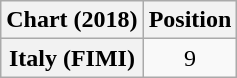<table class="wikitable plainrowheaders" style="text-align:center;">
<tr>
<th>Chart (2018)</th>
<th>Position</th>
</tr>
<tr>
<th scope="row">Italy (FIMI)</th>
<td>9</td>
</tr>
</table>
